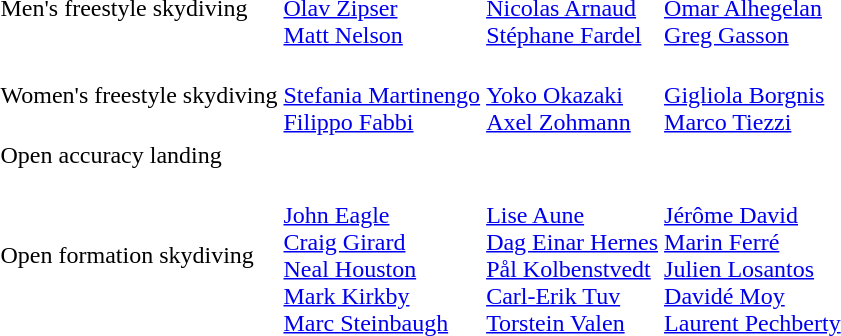<table>
<tr>
<td>Men's freestyle skydiving<br></td>
<td><br><a href='#'>Olav Zipser</a><br><a href='#'>Matt Nelson</a></td>
<td><br><a href='#'>Nicolas Arnaud</a><br><a href='#'>Stéphane Fardel</a></td>
<td><br><a href='#'>Omar Alhegelan</a><br><a href='#'>Greg Gasson</a></td>
</tr>
<tr>
<td>Women's freestyle skydiving<br></td>
<td><br><a href='#'>Stefania Martinengo</a><br><a href='#'>Filippo Fabbi</a></td>
<td><br><a href='#'>Yoko Okazaki</a><br><a href='#'>Axel Zohmann</a></td>
<td><br><a href='#'>Gigliola Borgnis</a><br><a href='#'>Marco Tiezzi</a></td>
</tr>
<tr>
<td>Open accuracy landing<br></td>
<td></td>
<td></td>
<td></td>
</tr>
<tr>
<td>Open formation skydiving<br></td>
<td><br><a href='#'>John Eagle</a><br><a href='#'>Craig Girard</a><br><a href='#'>Neal Houston</a><br><a href='#'>Mark Kirkby</a><br><a href='#'>Marc Steinbaugh</a></td>
<td><br><a href='#'>Lise Aune</a><br><a href='#'>Dag Einar Hernes</a><br><a href='#'>Pål Kolbenstvedt</a><br><a href='#'>Carl-Erik Tuv</a><br><a href='#'>Torstein Valen</a></td>
<td><br><a href='#'>Jérôme David</a><br><a href='#'>Marin Ferré</a><br><a href='#'>Julien Losantos</a><br><a href='#'>Davidé Moy</a><br><a href='#'>Laurent Pechberty</a></td>
</tr>
</table>
